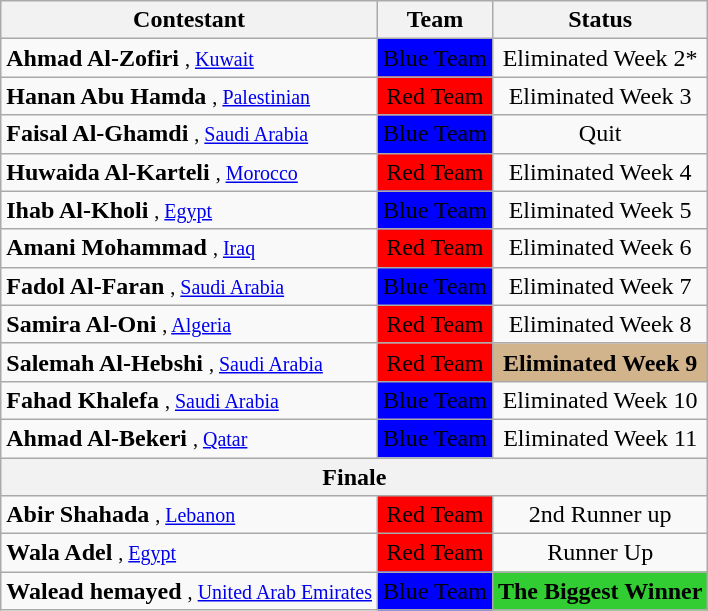<table class="wikitable" align="center" style="text-align:center">
<tr>
<th>Contestant</th>
<th>Team</th>
<th>Status</th>
</tr>
<tr>
<td align="left"><strong>Ahmad Al-Zofiri</strong> <small>, <a href='#'>Kuwait</a> </small></td>
<td bgcolor="blue"><span>Blue Team</span></td>
<td>Eliminated Week 2*</td>
</tr>
<tr>
<td align="left"><strong>Hanan Abu Hamda</strong> <small>, <a href='#'>Palestinian</a> </small></td>
<td bgcolor="red"><span>Red Team</span></td>
<td>Eliminated Week 3</td>
</tr>
<tr>
<td align="left"><strong>Faisal Al-Ghamdi</strong> <small>, <a href='#'>Saudi Arabia</a></small></td>
<td bgcolor="blue"><span>Blue Team</span></td>
<td>Quit</td>
</tr>
<tr>
<td align="left"><strong>Huwaida Al-Karteli</strong> <small>, <a href='#'>Morocco</a></small></td>
<td bgcolor="red"><span>Red Team</span></td>
<td>Eliminated Week 4</td>
</tr>
<tr>
<td align="left"><strong>Ihab Al-Kholi</strong> <small>, <a href='#'>Egypt</a></small></td>
<td bgcolor="blue"><span>Blue Team</span></td>
<td>Eliminated Week 5</td>
</tr>
<tr>
<td align="left"><strong>Amani Mohammad</strong> <small>, <a href='#'>Iraq</a></small></td>
<td bgcolor="red"><span>Red Team</span></td>
<td>Eliminated Week 6</td>
</tr>
<tr>
<td align="left"><strong>Fadol Al-Faran</strong> <small>, <a href='#'>Saudi Arabia</a></small></td>
<td bgcolor="blue"><span>Blue Team</span></td>
<td>Eliminated Week 7</td>
</tr>
<tr>
<td align="left"><strong>Samira Al-Oni</strong> <small>, <a href='#'>Algeria</a></small></td>
<td bgcolor="red"><span>Red Team</span></td>
<td>Eliminated Week 8</td>
</tr>
<tr>
<td align="left"><strong>Salemah Al-Hebshi</strong> <small>,  <a href='#'>Saudi Arabia</a></small></td>
<td bgcolor="red"><span>Red Team</span></td>
<td bgcolor="tan"><span><strong>Eliminated Week 9</strong></span></td>
</tr>
<tr>
<td align="left"><strong>Fahad Khalefa</strong> <small>, <a href='#'>Saudi Arabia</a></small></td>
<td bgcolor="blue"><span>Blue Team</span></td>
<td>Eliminated Week 10</td>
</tr>
<tr>
<td align="left"><strong>Ahmad Al-Bekeri</strong> <small>, <a href='#'>Qatar</a></small></td>
<td bgcolor="blue"><span>Blue Team</span></td>
<td>Eliminated Week 11</td>
</tr>
<tr>
<th colspan=3>Finale</th>
</tr>
<tr>
<td align="left"><strong>Abir Shahada</strong> <small>, <a href='#'>Lebanon</a></small></td>
<td bgcolor="red"><span>Red Team</span></td>
<td>2nd Runner up</td>
</tr>
<tr>
<td align="left"><strong>Wala Adel</strong> <small>, <a href='#'>Egypt</a></small></td>
<td bgcolor="red"><span>Red Team</span></td>
<td>Runner Up</td>
</tr>
<tr>
<td align="left"><strong>Walead hemayed</strong> <small>, <a href='#'>United Arab Emirates</a></small></td>
<td bgcolor="blue"><span>Blue Team</span></td>
<td bgcolor="limegreen"><span><strong>The Biggest Winner</strong></span></td>
</tr>
</table>
